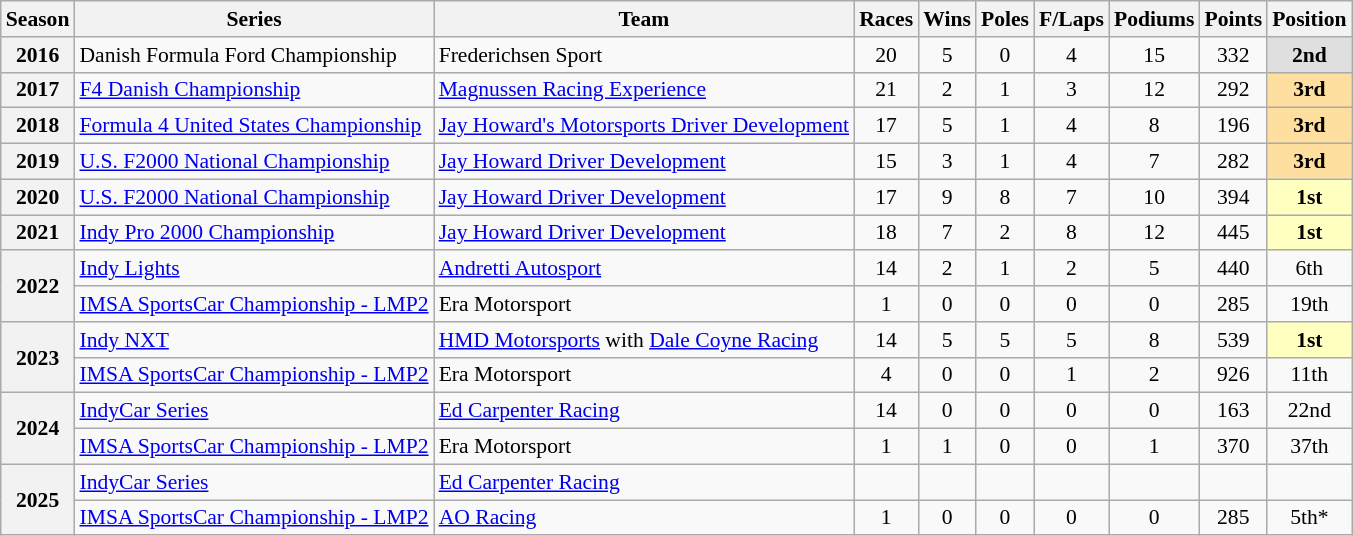<table class="wikitable" style="font-size: 90%; text-align:center">
<tr>
<th>Season</th>
<th>Series</th>
<th>Team</th>
<th>Races</th>
<th>Wins</th>
<th>Poles</th>
<th>F/Laps</th>
<th>Podiums</th>
<th>Points</th>
<th>Position</th>
</tr>
<tr>
<th rowspan=1>2016</th>
<td align=left>Danish Formula Ford Championship</td>
<td align=left rowspan=1>Frederichsen Sport</td>
<td>20</td>
<td>5</td>
<td>0</td>
<td>4</td>
<td>15</td>
<td>332</td>
<td style="background:#DFDFDF;"><strong>2nd</strong></td>
</tr>
<tr>
<th rowspan=1>2017</th>
<td align=left><a href='#'>F4 Danish Championship</a></td>
<td align=left rowspan=1><a href='#'>Magnussen Racing Experience</a></td>
<td>21</td>
<td>2</td>
<td>1</td>
<td>3</td>
<td>12</td>
<td>292</td>
<td style="background:#ffdf9f;"><strong>3rd</strong></td>
</tr>
<tr>
<th rowspan=1>2018</th>
<td align=left><a href='#'>Formula 4 United States Championship</a></td>
<td align=left rowspan=1><a href='#'>Jay Howard's Motorsports Driver Development</a></td>
<td>17</td>
<td>5</td>
<td>1</td>
<td>4</td>
<td>8</td>
<td>196</td>
<td style="background:#ffdf9f;"><strong>3rd</strong></td>
</tr>
<tr>
<th rowspan=1>2019</th>
<td align=left><a href='#'>U.S. F2000 National Championship</a></td>
<td align="left"><a href='#'>Jay Howard Driver Development</a></td>
<td>15</td>
<td>3</td>
<td>1</td>
<td>4</td>
<td>7</td>
<td>282</td>
<td style="background:#ffdf9f;"><strong>3rd</strong></td>
</tr>
<tr>
<th rowspan=1>2020</th>
<td align=left><a href='#'>U.S. F2000 National Championship</a></td>
<td align=left><a href='#'>Jay Howard Driver Development</a></td>
<td>17</td>
<td>9</td>
<td>8</td>
<td>7</td>
<td>10</td>
<td>394</td>
<td style="background:#FFFFBF;"><strong>1st</strong></td>
</tr>
<tr>
<th>2021</th>
<td align=left><a href='#'>Indy Pro 2000 Championship</a></td>
<td align=left><a href='#'>Jay Howard Driver Development</a></td>
<td>18</td>
<td>7</td>
<td>2</td>
<td>8</td>
<td>12</td>
<td>445</td>
<td style="background:#FFFFBF;"><strong>1st</strong></td>
</tr>
<tr>
<th rowspan="2">2022</th>
<td align=left><a href='#'>Indy Lights</a></td>
<td align=left><a href='#'>Andretti Autosport</a></td>
<td>14</td>
<td>2</td>
<td>1</td>
<td>2</td>
<td>5</td>
<td>440</td>
<td>6th</td>
</tr>
<tr>
<td align=left><a href='#'>IMSA SportsCar Championship - LMP2</a></td>
<td align=left>Era Motorsport</td>
<td>1</td>
<td>0</td>
<td>0</td>
<td>0</td>
<td>0</td>
<td>285</td>
<td>19th</td>
</tr>
<tr>
<th rowspan="2">2023</th>
<td align=left><a href='#'>Indy NXT</a></td>
<td align=left><a href='#'>HMD Motorsports</a> with <a href='#'>Dale Coyne Racing</a></td>
<td>14</td>
<td>5</td>
<td>5</td>
<td>5</td>
<td>8</td>
<td>539</td>
<td style="background:#ffffbf;"><strong>1st</strong></td>
</tr>
<tr>
<td align=left><a href='#'>IMSA SportsCar Championship - LMP2</a></td>
<td align=left>Era Motorsport</td>
<td>4</td>
<td>0</td>
<td>0</td>
<td>1</td>
<td>2</td>
<td>926</td>
<td>11th</td>
</tr>
<tr>
<th rowspan="2">2024</th>
<td align=left><a href='#'>IndyCar Series</a></td>
<td align=left><a href='#'>Ed Carpenter Racing</a></td>
<td>14</td>
<td>0</td>
<td>0</td>
<td>0</td>
<td>0</td>
<td>163</td>
<td>22nd</td>
</tr>
<tr>
<td align=left><a href='#'>IMSA SportsCar Championship - LMP2</a></td>
<td align=left>Era Motorsport</td>
<td>1</td>
<td>1</td>
<td>0</td>
<td>0</td>
<td>1</td>
<td>370</td>
<td>37th</td>
</tr>
<tr>
<th rowspan="2">2025</th>
<td align=left><a href='#'>IndyCar Series</a></td>
<td align=left><a href='#'>Ed Carpenter Racing</a></td>
<td></td>
<td></td>
<td></td>
<td></td>
<td></td>
<td></td>
<td></td>
</tr>
<tr>
<td align="left"><a href='#'>IMSA SportsCar Championship - LMP2</a></td>
<td align="left"><a href='#'>AO Racing</a></td>
<td>1</td>
<td>0</td>
<td>0</td>
<td>0</td>
<td>0</td>
<td>285</td>
<td>5th*</td>
</tr>
</table>
